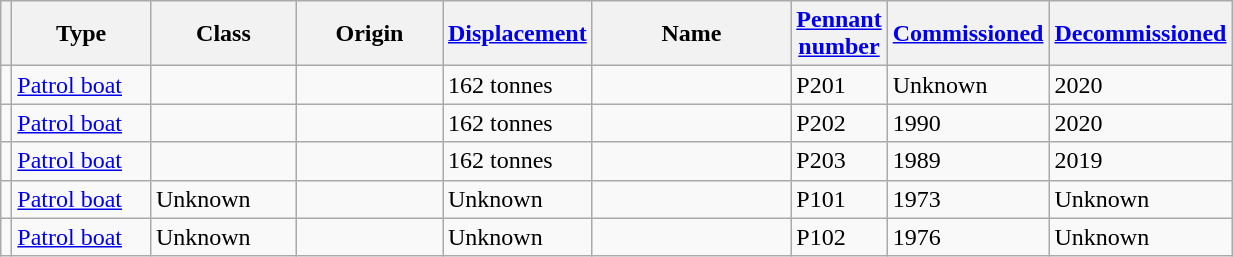<table class="wikitable">
<tr>
<th></th>
<th width="85">Type</th>
<th width="90">Class</th>
<th width="90">Origin</th>
<th><a href='#'>Displacement</a></th>
<th width="125">Name</th>
<th width="35"><a href='#'>Pennant number</a></th>
<th width="40"><a href='#'>Commissioned</a></th>
<th><a href='#'>Decommissioned</a></th>
</tr>
<tr>
<td></td>
<td><a href='#'>Patrol boat</a></td>
<td></td>
<td></td>
<td>162 tonnes</td>
<td></td>
<td>P201</td>
<td>Unknown</td>
<td>2020</td>
</tr>
<tr>
<td></td>
<td><a href='#'>Patrol boat</a></td>
<td></td>
<td></td>
<td>162 tonnes</td>
<td></td>
<td>P202</td>
<td>1990</td>
<td>2020</td>
</tr>
<tr>
<td></td>
<td><a href='#'>Patrol boat</a></td>
<td></td>
<td></td>
<td>162 tonnes</td>
<td></td>
<td>P203</td>
<td>1989</td>
<td>2019</td>
</tr>
<tr>
<td></td>
<td><a href='#'>Patrol boat</a></td>
<td>Unknown</td>
<td></td>
<td>Unknown</td>
<td></td>
<td>P101</td>
<td>1973</td>
<td>Unknown</td>
</tr>
<tr>
<td></td>
<td><a href='#'>Patrol boat</a></td>
<td>Unknown</td>
<td></td>
<td>Unknown</td>
<td></td>
<td>P102</td>
<td>1976</td>
<td>Unknown</td>
</tr>
</table>
